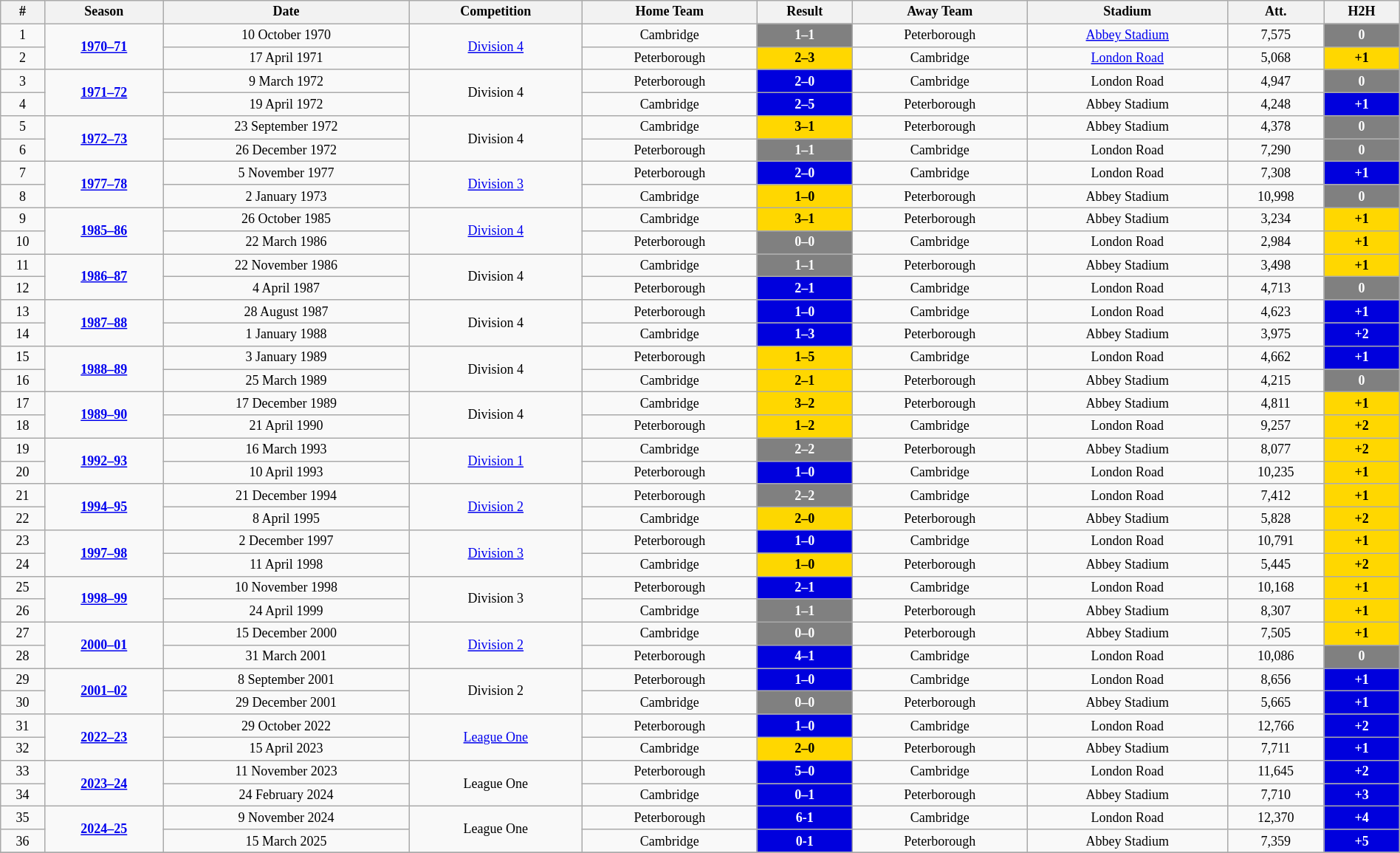<table class="wikitable" style="text-align: center; width: 100%; font-size: 12px">
<tr>
<th><strong>#</strong></th>
<th><strong>Season</strong></th>
<th><strong>Date</strong></th>
<th><strong>Competition</strong></th>
<th><strong>Home Team</strong></th>
<th><strong>Result</strong></th>
<th><strong>Away Team</strong></th>
<th><strong>Stadium</strong></th>
<th><strong>Att.</strong></th>
<th><strong>H2H</strong></th>
</tr>
<tr>
<td>1</td>
<td rowspan=2><strong><a href='#'>1970–71</a></strong></td>
<td>10 October 1970</td>
<td rowspan=2><a href='#'>Division 4</a></td>
<td>Cambridge</td>
<td style="background:#808080;color:white"><strong>1–1</strong></td>
<td>Peterborough</td>
<td><a href='#'>Abbey Stadium</a></td>
<td>7,575</td>
<td style="background:#808080;color:white;"><strong>0</strong></td>
</tr>
<tr>
<td>2</td>
<td>17 April 1971</td>
<td>Peterborough</td>
<td style="background:#FFD700; color:black"><strong>2–3</strong></td>
<td>Cambridge</td>
<td><a href='#'>London Road</a></td>
<td>5,068</td>
<td style="background:#FFD700;color:black;"><strong>+1</strong></td>
</tr>
<tr>
<td>3</td>
<td rowspan=2><strong><a href='#'>1971–72</a></strong></td>
<td>9 March 1972</td>
<td rowspan=2>Division 4</td>
<td>Peterborough</td>
<td style="background:#0000DD;color:white"><strong>2–0</strong></td>
<td>Cambridge</td>
<td>London Road</td>
<td>4,947</td>
<td style="background:#808080;color:white;"><strong>0</strong></td>
</tr>
<tr>
<td>4</td>
<td>19 April 1972</td>
<td>Cambridge</td>
<td style="background:#0000dd; color:white"><strong>2–5</strong></td>
<td>Peterborough</td>
<td>Abbey Stadium</td>
<td>4,248</td>
<td style="background:#0000DD;color:white;"><strong>+1</strong></td>
</tr>
<tr>
<td>5</td>
<td rowspan=2><strong><a href='#'>1972–73</a></strong></td>
<td>23 September 1972</td>
<td rowspan=2>Division 4</td>
<td>Cambridge</td>
<td style="background:#FFD700;color:black"><strong>3–1</strong></td>
<td>Peterborough</td>
<td>Abbey Stadium</td>
<td>4,378</td>
<td style="background:#808080;color:white;"><strong>0</strong></td>
</tr>
<tr>
<td>6</td>
<td>26 December 1972</td>
<td>Peterborough</td>
<td style="background:#808080; color:white"><strong>1–1</strong></td>
<td>Cambridge</td>
<td>London Road</td>
<td>7,290</td>
<td style="background:#808080;color:white;"><strong>0</strong></td>
</tr>
<tr>
<td>7</td>
<td rowspan=2><strong><a href='#'>1977–78</a></strong></td>
<td>5 November 1977</td>
<td rowspan=2><a href='#'>Division 3</a></td>
<td>Peterborough</td>
<td style="background:#0000dd;color:white"><strong>2–0</strong></td>
<td>Cambridge</td>
<td>London Road</td>
<td>7,308</td>
<td style="background:#0000dd;color:white;"><strong>+1</strong></td>
</tr>
<tr>
<td>8</td>
<td>2 January 1973</td>
<td>Cambridge</td>
<td style="background:#FFD700; color:black"><strong>1–0</strong></td>
<td>Peterborough</td>
<td>Abbey Stadium</td>
<td>10,998</td>
<td style="background:#808080;color:white;"><strong>0</strong></td>
</tr>
<tr>
<td>9</td>
<td rowspan=2><strong><a href='#'>1985–86</a></strong></td>
<td>26 October 1985</td>
<td rowspan=2><a href='#'>Division 4</a></td>
<td>Cambridge</td>
<td style="background:#ffd700;color:black"><strong>3–1</strong></td>
<td>Peterborough</td>
<td>Abbey Stadium</td>
<td>3,234</td>
<td style="background:#ffd700;color:black;"><strong>+1</strong></td>
</tr>
<tr>
<td>10</td>
<td>22 March 1986</td>
<td>Peterborough</td>
<td style="background:#808080; color:white"><strong>0–0</strong></td>
<td>Cambridge</td>
<td>London Road</td>
<td>2,984</td>
<td style="background:#ffd700;color:black;"><strong>+1</strong></td>
</tr>
<tr>
<td>11</td>
<td rowspan=2><strong><a href='#'>1986–87</a></strong></td>
<td>22 November 1986</td>
<td rowspan=2>Division 4</td>
<td>Cambridge</td>
<td style="background:#808080;color:white"><strong>1–1</strong></td>
<td>Peterborough</td>
<td>Abbey Stadium</td>
<td>3,498</td>
<td style="background:#ffd700;color:black;"><strong>+1</strong></td>
</tr>
<tr>
<td>12</td>
<td>4 April 1987</td>
<td>Peterborough</td>
<td style="background:#0000dd; color:white"><strong>2–1</strong></td>
<td>Cambridge</td>
<td>London Road</td>
<td>4,713</td>
<td style="background:#808080;color:white;"><strong>0</strong></td>
</tr>
<tr>
<td>13</td>
<td rowspan=2><strong><a href='#'>1987–88</a></strong></td>
<td>28 August 1987</td>
<td rowspan=2>Division 4</td>
<td>Peterborough</td>
<td style="background:#0000dd;color:white"><strong>1–0</strong></td>
<td>Cambridge</td>
<td>London Road</td>
<td>4,623</td>
<td style="background:#0000dd;color:white;"><strong>+1</strong></td>
</tr>
<tr>
<td>14</td>
<td>1 January 1988</td>
<td>Cambridge</td>
<td style="background:#0000dd; color:white"><strong>1–3</strong></td>
<td>Peterborough</td>
<td>Abbey Stadium</td>
<td>3,975</td>
<td style="background:#0000dd;color:white;"><strong>+2</strong></td>
</tr>
<tr>
<td>15</td>
<td rowspan=2><strong><a href='#'>1988–89</a></strong></td>
<td>3 January 1989</td>
<td rowspan=2>Division 4</td>
<td>Peterborough</td>
<td style="background:#ffd700;color:black"><strong>1–5</strong></td>
<td>Cambridge</td>
<td>London Road</td>
<td>4,662</td>
<td style="background:#0000dd;color:white;"><strong>+1</strong></td>
</tr>
<tr>
<td>16</td>
<td>25 March 1989</td>
<td>Cambridge</td>
<td style="background:#ffd700; color:black"><strong>2–1</strong></td>
<td>Peterborough</td>
<td>Abbey Stadium</td>
<td>4,215</td>
<td style="background:#808080;color:white;"><strong>0</strong></td>
</tr>
<tr>
<td>17</td>
<td rowspan=2><strong><a href='#'>1989–90</a></strong></td>
<td>17 December 1989</td>
<td rowspan=2>Division 4</td>
<td>Cambridge</td>
<td style="background:#ffd700;color:black"><strong>3–2</strong></td>
<td>Peterborough</td>
<td>Abbey Stadium</td>
<td>4,811</td>
<td style="background:#ffd700;color:black;"><strong>+1</strong></td>
</tr>
<tr>
<td>18</td>
<td>21 April 1990</td>
<td>Peterborough</td>
<td style="background:#ffd700; color:black"><strong>1–2</strong></td>
<td>Cambridge</td>
<td>London Road</td>
<td>9,257</td>
<td style="background:#ffd700;color:black;"><strong>+2</strong></td>
</tr>
<tr>
<td>19</td>
<td rowspan=2><strong><a href='#'>1992–93</a></strong></td>
<td>16 March 1993</td>
<td rowspan=2><a href='#'>Division 1</a></td>
<td>Cambridge</td>
<td style="background:#808080;color:white"><strong>2–2</strong></td>
<td>Peterborough</td>
<td>Abbey Stadium</td>
<td>8,077</td>
<td style="background:#ffd700;color:black;"><strong>+2</strong></td>
</tr>
<tr>
<td>20</td>
<td>10 April 1993</td>
<td>Peterborough</td>
<td style="background:#0000dd; color:white"><strong>1–0</strong></td>
<td>Cambridge</td>
<td>London Road</td>
<td>10,235</td>
<td style="background:#ffd700;color:black;"><strong>+1</strong></td>
</tr>
<tr>
<td>21</td>
<td rowspan=2><strong><a href='#'>1994–95</a></strong></td>
<td>21 December 1994</td>
<td rowspan=2><a href='#'>Division 2</a></td>
<td>Peterborough</td>
<td style="background:#808080;color:white"><strong>2–2</strong></td>
<td>Cambridge</td>
<td>London Road</td>
<td>7,412</td>
<td style="background:#ffd700;color:black;"><strong>+1</strong></td>
</tr>
<tr>
<td>22</td>
<td>8 April 1995</td>
<td>Cambridge</td>
<td style="background:#fdd700; color:black"><strong>2–0</strong></td>
<td>Peterborough</td>
<td>Abbey Stadium</td>
<td>5,828</td>
<td style="background:#ffd700;color:black;"><strong>+2</strong></td>
</tr>
<tr>
<td>23</td>
<td rowspan=2><strong><a href='#'>1997–98</a></strong></td>
<td>2 December 1997</td>
<td rowspan=2><a href='#'>Division 3</a></td>
<td>Peterborough</td>
<td style="background:#0000dd;color:white"><strong>1–0</strong></td>
<td>Cambridge</td>
<td>London Road</td>
<td>10,791</td>
<td style="background:#ffd700;color:black;"><strong>+1</strong></td>
</tr>
<tr>
<td>24</td>
<td>11 April 1998</td>
<td>Cambridge</td>
<td style="background:#fdd700; color:black"><strong>1–0</strong></td>
<td>Peterborough</td>
<td>Abbey Stadium</td>
<td>5,445</td>
<td style="background:#ffd700;color:black;"><strong>+2</strong></td>
</tr>
<tr>
<td>25</td>
<td rowspan=2><strong><a href='#'>1998–99</a></strong></td>
<td>10 November 1998</td>
<td rowspan=2>Division 3</td>
<td>Peterborough</td>
<td style="background:#0000dd;color:white"><strong>2–1</strong></td>
<td>Cambridge</td>
<td>London Road</td>
<td>10,168</td>
<td style="background:#ffd700;color:black;"><strong>+1</strong></td>
</tr>
<tr>
<td>26</td>
<td>24 April 1999</td>
<td>Cambridge</td>
<td style="background:#808080; color:white"><strong>1–1</strong></td>
<td>Peterborough</td>
<td>Abbey Stadium</td>
<td>8,307</td>
<td style="background:#ffd700;color:black;"><strong>+1</strong></td>
</tr>
<tr>
<td>27</td>
<td rowspan=2><strong><a href='#'>2000–01</a></strong></td>
<td>15 December 2000</td>
<td rowspan=2><a href='#'>Division 2</a></td>
<td>Cambridge</td>
<td style="background:#808080;color:white"><strong>0–0</strong></td>
<td>Peterborough</td>
<td>Abbey Stadium</td>
<td>7,505</td>
<td style="background:#ffd700;color:black;"><strong>+1</strong></td>
</tr>
<tr>
<td>28</td>
<td>31 March 2001</td>
<td>Peterborough</td>
<td style="background:#0000dd; color:white"><strong>4–1</strong></td>
<td>Cambridge</td>
<td>London Road</td>
<td>10,086</td>
<td style="background:#808080;color:white;"><strong>0</strong></td>
</tr>
<tr>
<td>29</td>
<td rowspan=2><strong><a href='#'>2001–02</a></strong></td>
<td>8 September 2001</td>
<td rowspan=2>Division 2</td>
<td>Peterborough</td>
<td style="background:#0000dd;color:white"><strong>1–0</strong></td>
<td>Cambridge</td>
<td>London Road</td>
<td>8,656</td>
<td style="background:#0000dd;color:white;"><strong>+1</strong></td>
</tr>
<tr>
<td>30</td>
<td>29 December 2001</td>
<td>Cambridge</td>
<td style="background:#808080; color:white"><strong>0–0</strong></td>
<td>Peterborough</td>
<td>Abbey Stadium</td>
<td>5,665</td>
<td style="background:#0000dd;color:white;"><strong>+1</strong></td>
</tr>
<tr>
<td>31</td>
<td rowspan=2><strong><a href='#'>2022–23</a></strong></td>
<td>29 October 2022</td>
<td rowspan=2><a href='#'>League One</a></td>
<td>Peterborough</td>
<td style="background:#0000dd;color:white"><strong>1–0</strong></td>
<td>Cambridge</td>
<td>London Road</td>
<td>12,766</td>
<td style="background:#0000dd;color:white;"><strong>+2</strong></td>
</tr>
<tr>
<td>32</td>
<td>15 April 2023</td>
<td>Cambridge</td>
<td style="background:#ffd700; color:black"><strong>2–0</strong></td>
<td>Peterborough</td>
<td>Abbey Stadium</td>
<td>7,711</td>
<td style="background:#0000dd;color:white;"><strong>+1</strong></td>
</tr>
<tr>
<td>33</td>
<td rowspan=2><strong><a href='#'>2023–24</a></strong></td>
<td>11 November 2023</td>
<td rowspan=2>League One</td>
<td>Peterborough</td>
<td style="background:#0000dd;color:white"><strong>5–0</strong></td>
<td>Cambridge</td>
<td>London Road</td>
<td>11,645</td>
<td style="background:#0000dd;color:white;"><strong>+2</strong></td>
</tr>
<tr>
<td>34</td>
<td>24 February 2024</td>
<td>Cambridge</td>
<td style="background:#0000dd; color:white"><strong>0–1</strong></td>
<td>Peterborough</td>
<td>Abbey Stadium</td>
<td>7,710</td>
<td style="background:#0000dd;color:white;"><strong>+3</strong></td>
</tr>
<tr>
<td>35</td>
<td rowspan=2><strong><a href='#'>2024–25</a></strong></td>
<td>9 November 2024</td>
<td rowspan=2>League One</td>
<td>Peterborough</td>
<td style="background:#0000dd;color:white"><strong>6-1</strong></td>
<td>Cambridge</td>
<td>London Road</td>
<td>12,370</td>
<td style="background:#0000dd;color:white;"><strong>+4</strong></td>
</tr>
<tr>
<td>36</td>
<td>15 March 2025</td>
<td>Cambridge</td>
<td style="background:#0000dd;color:white"><strong>0-1</strong></td>
<td>Peterborough</td>
<td>Abbey Stadium</td>
<td>7,359</td>
<td style="background:#0000dd;color:white;"><strong>+5</strong></td>
</tr>
<tr>
</tr>
</table>
